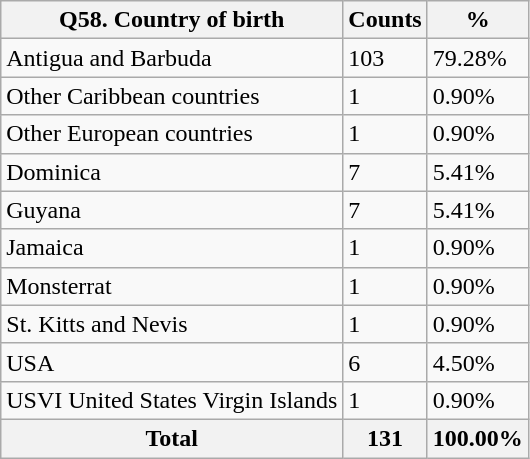<table class="wikitable sortable">
<tr>
<th>Q58. Country of birth</th>
<th>Counts</th>
<th>%</th>
</tr>
<tr>
<td>Antigua and Barbuda</td>
<td>103</td>
<td>79.28%</td>
</tr>
<tr>
<td>Other Caribbean countries</td>
<td>1</td>
<td>0.90%</td>
</tr>
<tr>
<td>Other European countries</td>
<td>1</td>
<td>0.90%</td>
</tr>
<tr>
<td>Dominica</td>
<td>7</td>
<td>5.41%</td>
</tr>
<tr>
<td>Guyana</td>
<td>7</td>
<td>5.41%</td>
</tr>
<tr>
<td>Jamaica</td>
<td>1</td>
<td>0.90%</td>
</tr>
<tr>
<td>Monsterrat</td>
<td>1</td>
<td>0.90%</td>
</tr>
<tr>
<td>St. Kitts and Nevis</td>
<td>1</td>
<td>0.90%</td>
</tr>
<tr>
<td>USA</td>
<td>6</td>
<td>4.50%</td>
</tr>
<tr>
<td>USVI United States Virgin Islands</td>
<td>1</td>
<td>0.90%</td>
</tr>
<tr>
<th>Total</th>
<th>131</th>
<th>100.00%</th>
</tr>
</table>
